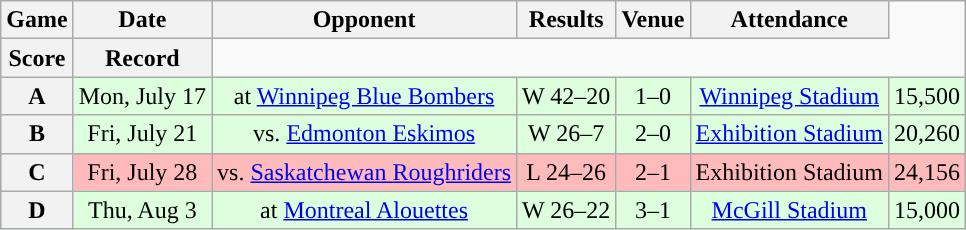<table class="wikitable" style="text-align:center">
<tr>
<th>Game</th>
<th>Date</th>
<th>Opponent</th>
<th>Results</th>
<th>Venue</th>
<th>Attendance</th>
</tr>
<tr>
<th>Score</th>
<th>Record</th>
</tr>
<tr style="background:#ddffdd">
<th>A</th>
<td>Mon, July 17</td>
<td>at <a href='#'>Winnipeg Blue Bombers</a></td>
<td>W 42–20</td>
<td>1–0</td>
<td><a href='#'>Winnipeg Stadium</a></td>
<td>15,500</td>
</tr>
<tr style="background:#ddffdd">
<th>B</th>
<td>Fri, July 21</td>
<td>vs. <a href='#'>Edmonton Eskimos</a></td>
<td>W 26–7</td>
<td>2–0</td>
<td><a href='#'>Exhibition Stadium</a></td>
<td>20,260</td>
</tr>
<tr style="background:#ffbbbb">
<th>C</th>
<td>Fri, July 28</td>
<td>vs. <a href='#'>Saskatchewan Roughriders</a></td>
<td>L 24–26</td>
<td>2–1</td>
<td>Exhibition Stadium</td>
<td>24,156</td>
</tr>
<tr style="background:#ddffdd">
<th>D</th>
<td>Thu, Aug 3</td>
<td>at <a href='#'>Montreal Alouettes</a></td>
<td>W 26–22</td>
<td>3–1</td>
<td><a href='#'>McGill Stadium</a></td>
<td>15,000</td>
</tr>
</table>
